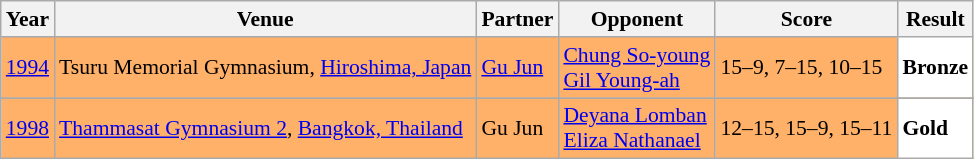<table class="sortable wikitable" style="font-size: 90%;">
<tr>
<th>Year</th>
<th>Venue</th>
<th>Partner</th>
<th>Opponent</th>
<th>Score</th>
<th>Result</th>
</tr>
<tr style="background:#FFB069">
<td align="center"><a href='#'>1994</a></td>
<td align="left">Tsuru Memorial Gymnasium, <a href='#'>Hiroshima, Japan</a></td>
<td align="left"> <a href='#'>Gu Jun</a></td>
<td align="left"> <a href='#'>Chung So-young</a> <br>  <a href='#'>Gil Young-ah</a></td>
<td align="left">15–9, 7–15, 10–15</td>
<td style="text-align:left; background:white"> <strong>Bronze</strong></td>
</tr>
<tr>
</tr>
<tr style="background:#FFB069">
<td align="center"><a href='#'>1998</a></td>
<td align="left"><a href='#'>Thammasat Gymnasium 2</a>, <a href='#'>Bangkok, Thailand</a></td>
<td align="left"> Gu Jun</td>
<td align="left"> <a href='#'>Deyana Lomban</a> <br>  <a href='#'>Eliza Nathanael</a></td>
<td align="left">12–15, 15–9, 15–11</td>
<td style="text-align:left; background:white"> <strong>Gold</strong></td>
</tr>
</table>
